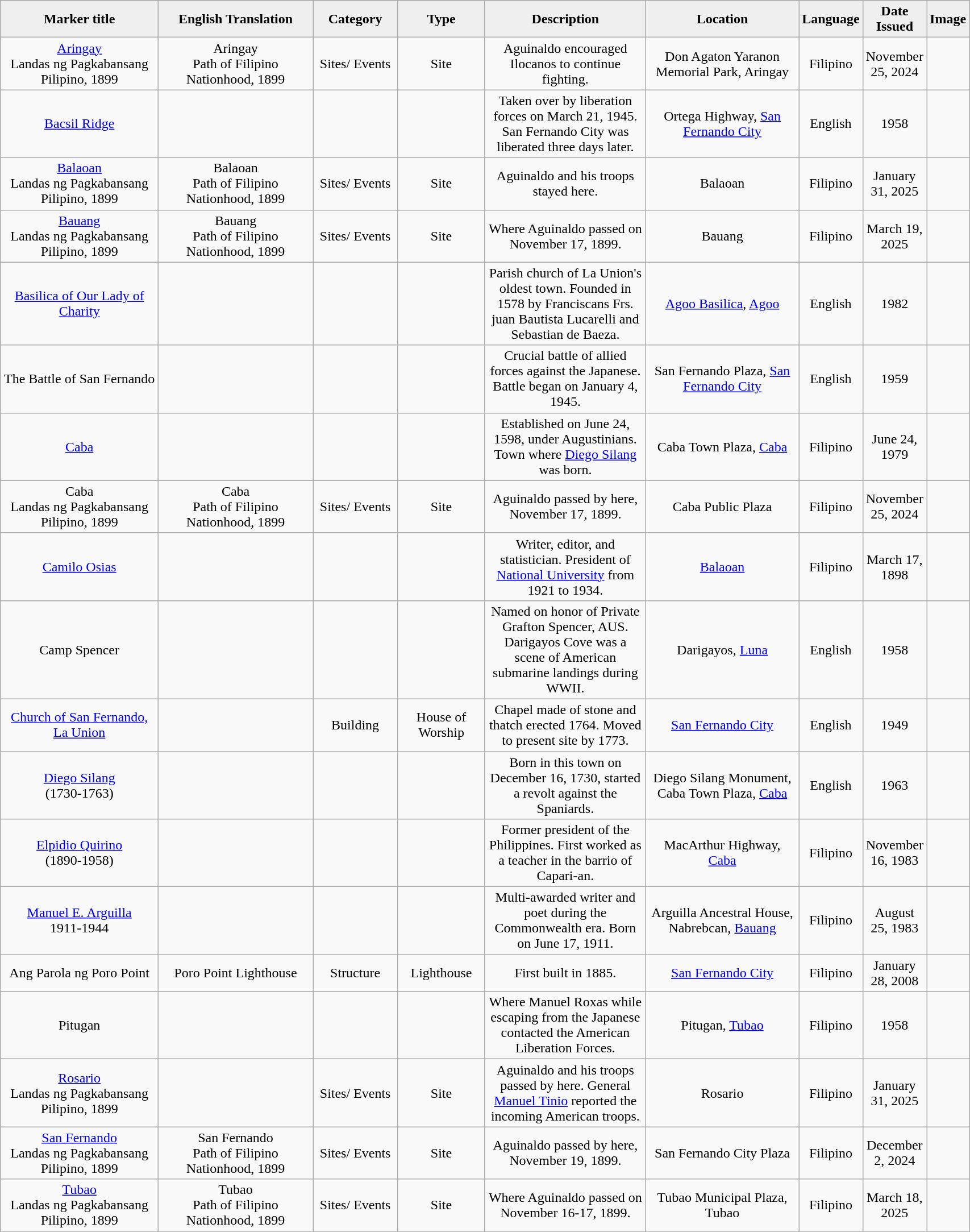<table class="wikitable" style="width:90%; text-align:center;">
<tr>
<th style="width:20%; background:#efefef;">Marker title</th>
<th style="width:20%; background:#efefef;">English Translation</th>
<th style="width:10%; background:#efefef;">Category</th>
<th style="width:10%; background:#efefef;">Type</th>
<th style="width:20%; background:#efefef;">Description</th>
<th style="width:20%; background:#efefef;">Location</th>
<th style="width:10%; background:#efefef;">Language</th>
<th style="width:10%; background:#efefef;">Date Issued</th>
<th style="width:10%; background:#efefef;">Image</th>
</tr>
<tr>
<td><a href='#'>Aringay</a><br>Landas ng Pagkabansang Pilipino, 1899</td>
<td>Aringay<br>Path of Filipino Nationhood, 1899</td>
<td>Sites/ Events</td>
<td>Site</td>
<td>Aguinaldo encouraged Ilocanos to continue fighting.</td>
<td>Don Agaton Yaranon Memorial Park, Aringay</td>
<td>Filipino</td>
<td>November 25, 2024</td>
<td></td>
</tr>
<tr>
<td><a href='#'>Bacsil Ridge</a></td>
<td></td>
<td></td>
<td></td>
<td>Taken over by liberation forces on March 21, 1945. San Fernando City was liberated three days later.</td>
<td>Ortega Highway, <a href='#'>San Fernando City</a></td>
<td>English</td>
<td>1958</td>
<td></td>
</tr>
<tr>
<td><a href='#'>Balaoan</a><br>Landas ng Pagkabansang Pilipino, 1899</td>
<td>Balaoan<br>Path of Filipino Nationhood, 1899</td>
<td>Sites/ Events</td>
<td>Site</td>
<td>Aguinaldo and his troops stayed here.</td>
<td>Balaoan</td>
<td>Filipino</td>
<td>January 31, 2025</td>
<td></td>
</tr>
<tr>
<td><a href='#'>Bauang</a><br>Landas ng Pagkabansang Pilipino, 1899</td>
<td>Bauang<br>Path of Filipino Nationhood, 1899</td>
<td>Sites/ Events</td>
<td>Site</td>
<td>Where Aguinaldo passed on November 17, 1899.</td>
<td>Bauang</td>
<td>Filipino</td>
<td>March 19, 2025</td>
<td></td>
</tr>
<tr>
<td><a href='#'>Basilica of Our Lady of Charity</a></td>
<td></td>
<td></td>
<td></td>
<td>Parish church of La Union's oldest town. Founded in 1578 by Franciscans Frs. juan Bautista Lucarelli and Sebastian de Baeza.</td>
<td><a href='#'>Agoo Basilica</a>, <a href='#'>Agoo</a></td>
<td>English</td>
<td>1982</td>
<td><br></td>
</tr>
<tr>
<td>The Battle of San Fernando</td>
<td></td>
<td></td>
<td></td>
<td>Crucial battle of allied forces against the Japanese. Battle began on January 4, 1945.</td>
<td>San Fernando Plaza, <a href='#'>San Fernando City</a></td>
<td>English</td>
<td>1959</td>
<td></td>
</tr>
<tr>
<td><a href='#'>Caba</a></td>
<td></td>
<td></td>
<td></td>
<td>Established on June 24, 1598, under Augustinians. Town where <a href='#'>Diego Silang</a> was born.</td>
<td>Caba Town Plaza, <a href='#'>Caba</a></td>
<td>Filipino</td>
<td>June 24, 1979</td>
<td></td>
</tr>
<tr>
<td>Caba<br>Landas ng Pagkabansang Pilipino, 1899</td>
<td>Caba<br>Path of Filipino Nationhood, 1899</td>
<td>Sites/ Events</td>
<td>Site</td>
<td>Aguinaldo passed by here, November 17, 1899.</td>
<td>Caba Public Plaza</td>
<td>Filipino</td>
<td>November 25, 2024</td>
<td></td>
</tr>
<tr>
<td><a href='#'>Camilo Osias</a></td>
<td></td>
<td></td>
<td></td>
<td>Writer, editor, and statistician. President of <a href='#'>National University</a> from 1921 to 1934.</td>
<td><a href='#'>Balaoan</a></td>
<td>Filipino</td>
<td>March 17, 1898</td>
<td></td>
</tr>
<tr>
<td>Camp Spencer</td>
<td></td>
<td></td>
<td></td>
<td>Named on honor of Private Grafton Spencer, AUS. Darigayos Cove was a scene of American submarine landings during WWII.</td>
<td>Darigayos, <a href='#'>Luna</a></td>
<td>English</td>
<td>1958</td>
<td></td>
</tr>
<tr>
<td><a href='#'>Church of San Fernando, La Union</a></td>
<td></td>
<td>Building</td>
<td>House of Worship</td>
<td>Chapel made of stone and thatch erected 1764. Moved to present site by 1773.</td>
<td><a href='#'>San Fernando City</a></td>
<td>English</td>
<td>1949</td>
<td></td>
</tr>
<tr>
<td><a href='#'>Diego Silang</a><br>(1730-1763)</td>
<td></td>
<td></td>
<td></td>
<td>Born in this town on December 16, 1730, started a revolt against the Spaniards.</td>
<td>Diego Silang Monument, Caba Town Plaza, <a href='#'>Caba</a></td>
<td>English</td>
<td>1963</td>
<td></td>
</tr>
<tr>
<td><a href='#'>Elpidio Quirino</a><br>(1890-1958)</td>
<td></td>
<td></td>
<td></td>
<td>Former president of the Philippines. First worked as a teacher in the barrio of Capari-an.</td>
<td>MacArthur Highway, <a href='#'>Caba</a></td>
<td>Filipino</td>
<td>November 16, 1983</td>
<td></td>
</tr>
<tr>
<td><a href='#'>Manuel E. Arguilla</a><br>1911-1944</td>
<td></td>
<td></td>
<td></td>
<td>Multi-awarded writer and poet during the Commonwealth era. Born on June 17, 1911.</td>
<td>Arguilla Ancestral House, Nabrebcan, <a href='#'>Bauang</a></td>
<td>Filipino</td>
<td>August 25, 1983</td>
<td><br></td>
</tr>
<tr>
<td>Ang Parola ng Poro Point</td>
<td>Poro Point Lighthouse</td>
<td>Structure</td>
<td>Lighthouse</td>
<td>First built in 1885.</td>
<td><a href='#'>San Fernando City</a></td>
<td>Filipino</td>
<td>January 28, 2008</td>
<td></td>
</tr>
<tr>
<td>Pitugan</td>
<td></td>
<td></td>
<td></td>
<td>Where Manuel Roxas while escaping from the Japanese contacted the American Liberation Forces.</td>
<td>Pitugan, <a href='#'>Tubao</a></td>
<td>Filipino</td>
<td>1958</td>
<td></td>
</tr>
<tr>
<td><a href='#'>Rosario</a><br>Landas ng Pagkabansang Pilipino, 1899</td>
<td></td>
<td>Sites/ Events</td>
<td>Site</td>
<td>Aguinaldo and his troops passed by here. General <a href='#'>Manuel Tinio</a> reported the incoming American troops.</td>
<td>Rosario</td>
<td>Filipino</td>
<td>January 31, 2025</td>
<td></td>
</tr>
<tr>
<td><a href='#'>San Fernando</a><br>Landas ng Pagkabansang Pilipino, 1899</td>
<td>San Fernando<br>Path of Filipino Nationhood, 1899</td>
<td>Sites/ Events</td>
<td>Site</td>
<td>Aguinaldo passed by here, November 19, 1899.</td>
<td>San Fernando City Plaza</td>
<td>Filipino</td>
<td>December 2, 2024</td>
<td></td>
</tr>
<tr>
<td><a href='#'>Tubao</a><br>Landas ng Pagkabansang Pilipino, 1899</td>
<td>Tubao<br>Path of Filipino Nationhood, 1899</td>
<td>Sites/ Events</td>
<td>Site</td>
<td>Where Aguinaldo passed on November 16-17, 1899.</td>
<td>Tubao Municipal Plaza, Tubao</td>
<td>Filipino</td>
<td>March 18, 2025</td>
<td></td>
</tr>
</table>
